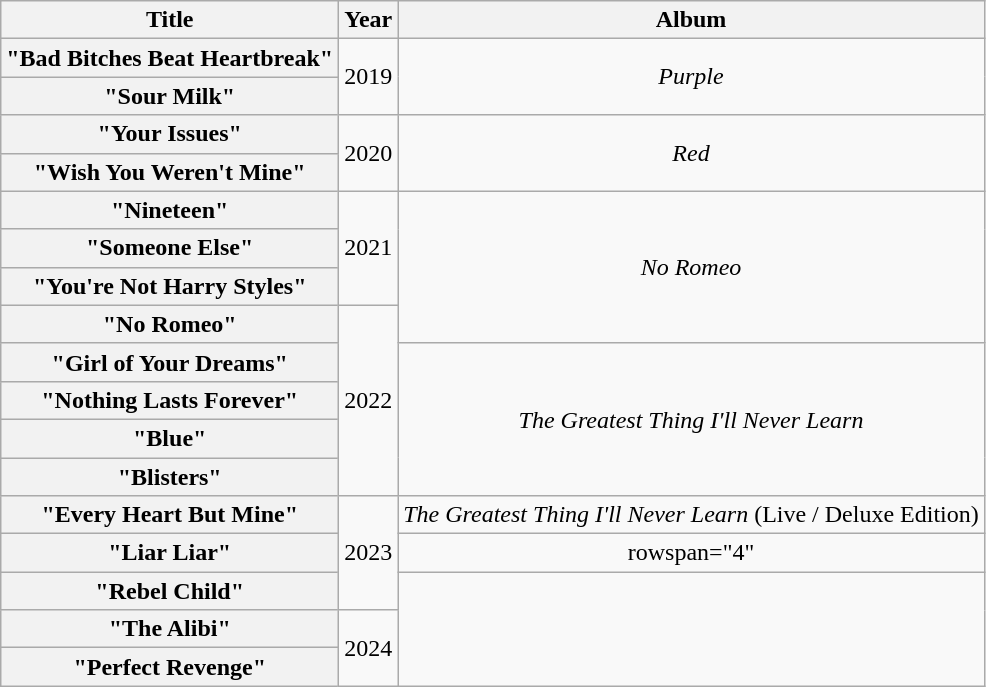<table class="wikitable plainrowheaders" style="text-align:center;" border="1">
<tr>
<th>Title</th>
<th>Year</th>
<th>Album</th>
</tr>
<tr>
<th scope="row">"Bad Bitches Beat Heartbreak"</th>
<td rowspan="2">2019</td>
<td rowspan="2"><em>Purple</em></td>
</tr>
<tr>
<th scope="row">"Sour Milk"</th>
</tr>
<tr>
<th scope="row">"Your Issues"</th>
<td rowspan="2">2020</td>
<td rowspan="2"><em>Red</em></td>
</tr>
<tr>
<th scope="row">"Wish You Weren't Mine"</th>
</tr>
<tr>
<th scope="row">"Nineteen"</th>
<td rowspan="3">2021</td>
<td rowspan="4"><em>No Romeo</em></td>
</tr>
<tr>
<th scope="row">"Someone Else"</th>
</tr>
<tr>
<th scope="row">"You're Not Harry Styles"</th>
</tr>
<tr>
<th scope="row">"No Romeo"</th>
<td rowspan="5">2022</td>
</tr>
<tr>
<th scope="row">"Girl of Your Dreams"</th>
<td rowspan="4"><em>The Greatest Thing I'll Never Learn</em></td>
</tr>
<tr>
<th scope="row">"Nothing Lasts Forever"</th>
</tr>
<tr>
<th scope="row">"Blue"</th>
</tr>
<tr>
<th scope="row">"Blisters"</th>
</tr>
<tr>
<th scope="row">"Every Heart But Mine"</th>
<td rowspan="3">2023</td>
<td><em>The Greatest Thing I'll Never Learn</em> (Live / Deluxe Edition)</td>
</tr>
<tr>
<th scope="row">"Liar Liar"<br></th>
<td>rowspan="4" </td>
</tr>
<tr>
<th scope="row">"Rebel Child"</th>
</tr>
<tr>
<th scope="row">"The Alibi"</th>
<td rowspan="2">2024</td>
</tr>
<tr>
<th scope="row">"Perfect Revenge"</th>
</tr>
</table>
